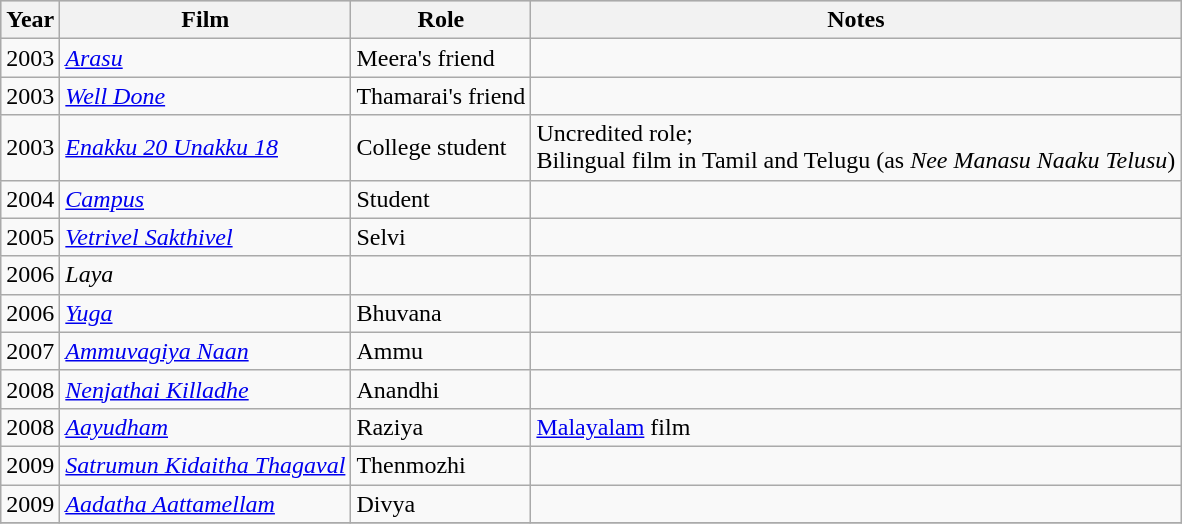<table class="wikitable sortable">
<tr style="background:#ccc; text-align:center;">
<th>Year</th>
<th>Film</th>
<th>Role</th>
<th>Notes</th>
</tr>
<tr>
<td>2003</td>
<td><em><a href='#'>Arasu</a></em></td>
<td>Meera's friend</td>
<td></td>
</tr>
<tr>
<td>2003</td>
<td><em><a href='#'>Well Done</a></em></td>
<td>Thamarai's friend</td>
<td></td>
</tr>
<tr>
<td>2003</td>
<td><em><a href='#'>Enakku 20 Unakku 18</a></em></td>
<td>College student</td>
<td>Uncredited role;<br>Bilingual film in Tamil and Telugu (as <em>Nee Manasu Naaku Telusu</em>)</td>
</tr>
<tr>
<td>2004</td>
<td><em><a href='#'>Campus</a></em></td>
<td>Student</td>
<td></td>
</tr>
<tr>
<td>2005</td>
<td><em><a href='#'>Vetrivel Sakthivel</a></em></td>
<td>Selvi</td>
<td></td>
</tr>
<tr>
<td>2006</td>
<td><em>Laya</em></td>
<td></td>
<td></td>
</tr>
<tr>
<td>2006</td>
<td><em><a href='#'>Yuga</a></em></td>
<td>Bhuvana</td>
<td></td>
</tr>
<tr>
<td>2007</td>
<td><em><a href='#'>Ammuvagiya Naan</a></em></td>
<td>Ammu</td>
<td></td>
</tr>
<tr>
<td>2008</td>
<td><em><a href='#'>Nenjathai Killadhe</a></em></td>
<td>Anandhi</td>
<td></td>
</tr>
<tr>
<td>2008</td>
<td><em><a href='#'>Aayudham</a></em></td>
<td>Raziya</td>
<td><a href='#'>Malayalam</a> film</td>
</tr>
<tr>
<td>2009</td>
<td><em><a href='#'>Satrumun Kidaitha Thagaval</a></em></td>
<td>Thenmozhi</td>
<td></td>
</tr>
<tr>
<td>2009</td>
<td><em><a href='#'>Aadatha Aattamellam</a></em></td>
<td>Divya</td>
<td></td>
</tr>
<tr>
</tr>
</table>
